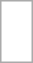<table style="border:solid 1px #aaa;" cellpadding="10" cellspacing="0">
<tr>
<td></td>
</tr>
<tr>
<td></td>
</tr>
</table>
